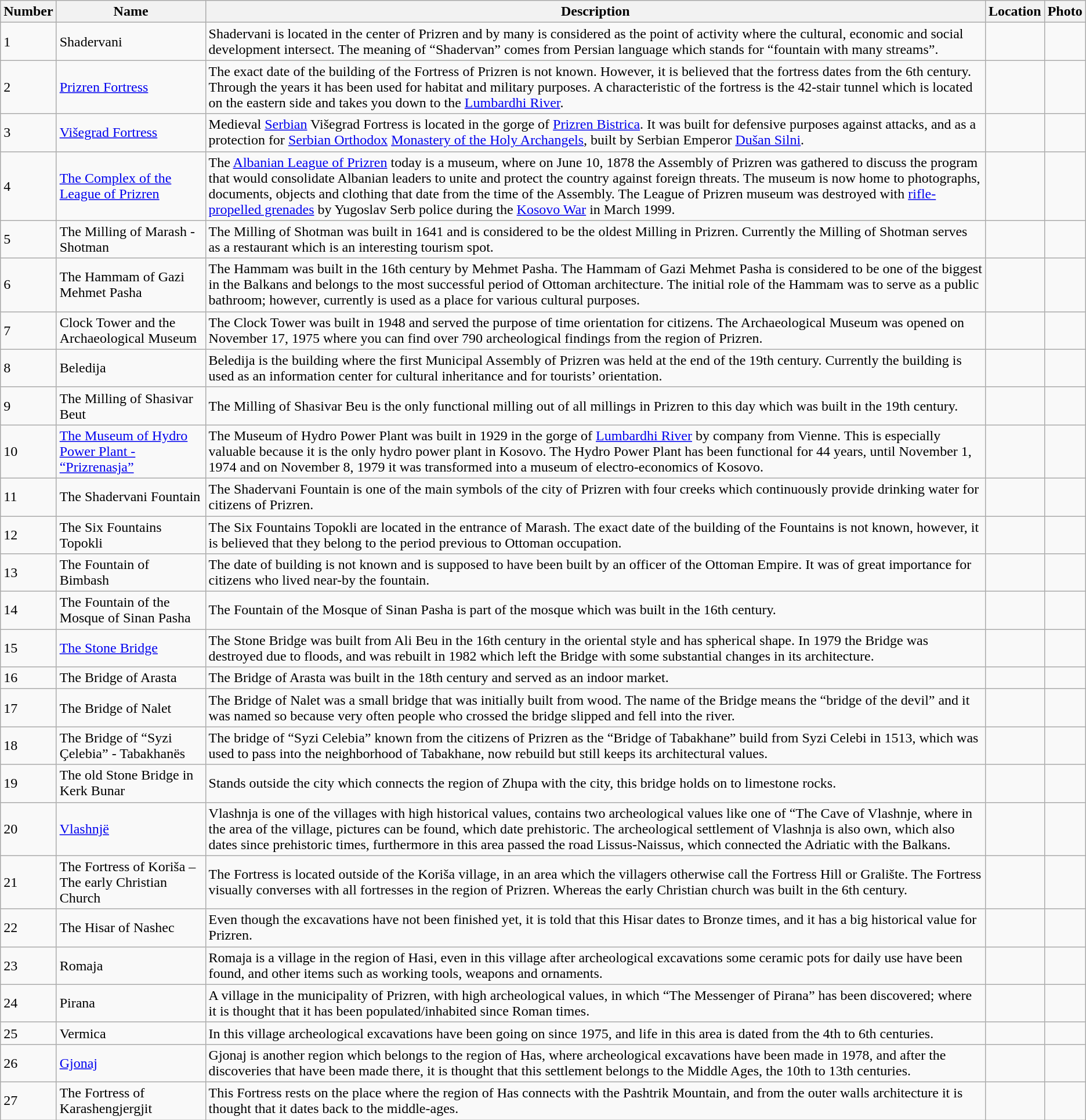<table class="wikitable sortable">
<tr>
<th>Number</th>
<th>Name</th>
<th>Description</th>
<th>Location</th>
<th>Photo</th>
</tr>
<tr>
<td>1</td>
<td>Shadervani</td>
<td>Shadervani is located in the center of Prizren and by many is considered as the point of activity where the cultural, economic and social development intersect. The meaning of “Shadervan” comes from Persian language which stands for “fountain with many streams”.</td>
<td><small></small></td>
<td></td>
</tr>
<tr>
<td>2</td>
<td><a href='#'>Prizren Fortress</a></td>
<td>The exact date of the building of the Fortress of Prizren is not known. However, it is believed that the fortress dates from the 6th century. Through the years it has been used for habitat and military purposes. A characteristic of the fortress is the 42-stair tunnel which is located on the eastern side and takes you down to the <a href='#'>Lumbardhi River</a>.</td>
<td><small></small></td>
<td></td>
</tr>
<tr>
<td>3</td>
<td><a href='#'>Višegrad Fortress</a></td>
<td>Medieval <a href='#'>Serbian</a> Višegrad Fortress is located in the gorge of <a href='#'>Prizren Bistrica</a>. It was built for defensive purposes against attacks, and as a protection for <a href='#'>Serbian Orthodox</a> <a href='#'>Monastery of the Holy Archangels</a>, built by Serbian Emperor <a href='#'>Dušan Silni</a>.</td>
<td><small></small></td>
<td></td>
</tr>
<tr>
<td>4</td>
<td><a href='#'>The Complex of the League of Prizren</a></td>
<td>The <a href='#'>Albanian League of Prizren</a> today is a museum, where on June 10, 1878 the Assembly of Prizren was gathered to discuss the program that would consolidate Albanian leaders to unite and protect the country against foreign threats. The museum is now home to photographs, documents, objects and clothing that date from the time of the Assembly. The League of Prizren museum was destroyed with <a href='#'>rifle-propelled grenades</a> by Yugoslav Serb police during the <a href='#'>Kosovo War</a> in March 1999.</td>
<td><small></small></td>
<td></td>
</tr>
<tr>
<td>5</td>
<td>The Milling of Marash - Shotman</td>
<td>The Milling of Shotman was built in 1641 and is considered to be the oldest Milling in Prizren. Currently the Milling of Shotman serves as a restaurant which is an interesting tourism spot.</td>
<td><small></small></td>
<td></td>
</tr>
<tr>
<td>6</td>
<td>The Hammam of Gazi Mehmet Pasha</td>
<td>The Hammam was built in the 16th century by Mehmet Pasha. The Hammam of Gazi Mehmet Pasha is considered to be one of the biggest in the Balkans and belongs to the most successful period of Ottoman architecture. The initial role of the Hammam was to serve as a public bathroom; however, currently is used as a place for various cultural purposes.</td>
<td><small></small></td>
<td></td>
</tr>
<tr>
<td>7</td>
<td>Clock Tower and the Archaeological Museum</td>
<td>The Clock Tower was built in 1948 and served the purpose of time orientation for citizens. The Archaeological Museum was opened on November 17, 1975 where you can find over 790 archeological findings from the region of Prizren.</td>
<td><small></small></td>
<td></td>
</tr>
<tr>
<td>8</td>
<td>Beledija</td>
<td>Beledija is the building where the first Municipal Assembly of Prizren was held at the end of the 19th century. Currently the building is used as an information center for cultural inheritance and for tourists’ orientation.</td>
<td><small></small></td>
<td></td>
</tr>
<tr>
<td>9</td>
<td>The Milling of Shasivar Beut</td>
<td>The Milling of Shasivar Beu is the only functional milling out of all millings in Prizren to this day which was built in the 19th century.</td>
<td><small></small></td>
<td></td>
</tr>
<tr>
<td>10</td>
<td><a href='#'>The Museum of Hydro Power Plant - “Prizrenasja”</a></td>
<td>The Museum of Hydro Power Plant was built in 1929 in the gorge of <a href='#'>Lumbardhi River</a> by company from Vienne. This is especially valuable because it is the only hydro power plant in Kosovo. The Hydro Power Plant has been functional for 44 years, until November 1, 1974 and on November 8, 1979 it was transformed into a museum of electro-economics of Kosovo.</td>
<td><small></small></td>
<td></td>
</tr>
<tr>
<td>11</td>
<td>The Shadervani Fountain</td>
<td>The Shadervani Fountain is one of the main symbols of the city of Prizren with four creeks which continuously provide drinking water for citizens of Prizren.</td>
<td><small></small></td>
<td></td>
</tr>
<tr>
<td>12</td>
<td>The Six Fountains Topokli</td>
<td>The Six Fountains Topokli are located in the entrance of Marash. The exact date of the building of the Fountains is not known, however, it is believed that they belong to the period previous to Ottoman occupation.</td>
<td><small></small></td>
<td></td>
</tr>
<tr>
<td>13</td>
<td>The Fountain of Bimbash</td>
<td>The date of building is not known and is supposed to have been built by an officer of the Ottoman Empire. It was of great importance for citizens who lived near-by the fountain.</td>
<td><small></small></td>
<td></td>
</tr>
<tr>
<td>14</td>
<td>The Fountain of the Mosque of Sinan Pasha</td>
<td>The Fountain of the Mosque of Sinan Pasha is part of the mosque which was built in the 16th century.</td>
<td><small></small></td>
<td></td>
</tr>
<tr>
<td>15</td>
<td><a href='#'>The Stone Bridge</a></td>
<td>The Stone Bridge was built from Ali Beu in the 16th century in the oriental style and has spherical shape. In 1979 the Bridge was destroyed due to floods, and was rebuilt in 1982 which left the Bridge with some substantial changes in its architecture.</td>
<td><small></small></td>
<td></td>
</tr>
<tr>
<td>16</td>
<td>The Bridge of Arasta</td>
<td>The Bridge of Arasta was built in the 18th century and served as an indoor market.</td>
<td><small></small></td>
<td></td>
</tr>
<tr>
<td>17</td>
<td>The Bridge of Nalet</td>
<td>The Bridge of Nalet was a small bridge that was initially built from wood. The name of the Bridge means the “bridge of the devil” and it was named so because very often people who crossed the bridge slipped and fell into the river.</td>
<td><small></small></td>
<td></td>
</tr>
<tr>
<td>18</td>
<td>The Bridge of “Syzi Çelebia” - Tabakhanës</td>
<td>The bridge of “Syzi Celebia” known from the citizens of Prizren as the “Bridge of Tabakhane” build from Syzi Celebi in 1513, which was used to pass into the neighborhood of Tabakhane, now rebuild but still keeps its architectural values.</td>
<td><small></small></td>
<td></td>
</tr>
<tr>
<td>19</td>
<td>The old Stone Bridge in Kerk Bunar</td>
<td>Stands outside the city which connects the region of Zhupa with the city, this bridge holds on to limestone rocks.</td>
<td><small></small></td>
<td></td>
</tr>
<tr>
<td>20</td>
<td><a href='#'>Vlashnjë</a></td>
<td>Vlashnja is one of the villages with high historical values, contains two archeological values like one of “The Cave of Vlashnje, where in the area of the village, pictures can be found, which date prehistoric. The archeological settlement of Vlashnja is also own, which also dates since prehistoric times, furthermore in this area passed the road Lissus-Naissus, which connected the Adriatic with the Balkans.</td>
<td><small></small></td>
<td></td>
</tr>
<tr>
<td>21</td>
<td>The Fortress of Koriša – The early Christian Church</td>
<td>The Fortress is located outside of the Koriša village, in an area which the villagers otherwise call the Fortress Hill or Gralište. The Fortress visually converses with all fortresses in the region of Prizren. Whereas the early Christian church was built in the 6th century.</td>
<td><small></small></td>
<td></td>
</tr>
<tr>
<td>22</td>
<td>The Hisar of Nashec</td>
<td>Even though the excavations have not been finished yet, it is told that this Hisar dates to Bronze times, and it has a big historical value for Prizren.</td>
<td><small></small></td>
<td></td>
</tr>
<tr>
<td>23</td>
<td>Romaja</td>
<td>Romaja is a village in the region of Hasi, even in this village after archeological excavations some ceramic pots for daily use have been found, and other items such as working tools, weapons and ornaments.</td>
<td><small></small></td>
<td></td>
</tr>
<tr>
<td>24</td>
<td>Pirana</td>
<td>A village in the municipality of Prizren, with high archeological values, in which “The Messenger of Pirana” has been discovered; where it is thought that it has been populated/inhabited since Roman times.</td>
<td><small></small></td>
<td></td>
</tr>
<tr>
<td>25</td>
<td>Vermica</td>
<td>In this village archeological excavations have been going on since 1975, and life in this area is dated from the 4th to 6th centuries.</td>
<td><small></small></td>
<td></td>
</tr>
<tr>
<td>26</td>
<td><a href='#'>Gjonaj</a></td>
<td>Gjonaj is another region which belongs to the region of Has, where archeological excavations have been made in 1978, and after the discoveries that have been made there, it is thought that this settlement belongs to the Middle Ages, the 10th to 13th centuries.</td>
<td><small></small></td>
<td></td>
</tr>
<tr>
<td>27</td>
<td>The Fortress of Karashengjergjit</td>
<td>This Fortress rests on the place where the region of Has connects with the Pashtrik Mountain, and from the outer walls architecture it is thought that it dates back to the middle-ages.</td>
<td><small></small></td>
<td></td>
</tr>
</table>
